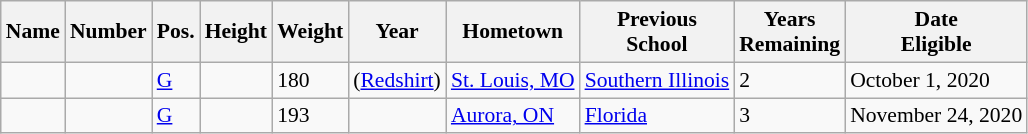<table class="wikitable sortable" style="font-size:90%;" border="1">
<tr>
<th>Name</th>
<th>Number</th>
<th>Pos.</th>
<th>Height</th>
<th>Weight</th>
<th>Year</th>
<th>Hometown</th>
<th ! class="unsortable">Previous<br>School</th>
<th ! class="unsortable">Years<br>Remaining</th>
<th ! class="unsortable">Date<br>Eligible</th>
</tr>
<tr>
<td></td>
<td></td>
<td><a href='#'>G</a></td>
<td></td>
<td>180</td>
<td> (<a href='#'>Redshirt</a>)</td>
<td><a href='#'>St. Louis, MO</a></td>
<td><a href='#'>Southern Illinois</a></td>
<td>2</td>
<td>October 1, 2020</td>
</tr>
<tr>
<td></td>
<td></td>
<td><a href='#'>G</a></td>
<td></td>
<td>193</td>
<td></td>
<td><a href='#'>Aurora, ON</a></td>
<td><a href='#'>Florida</a></td>
<td>3</td>
<td>November 24, 2020</td>
</tr>
</table>
